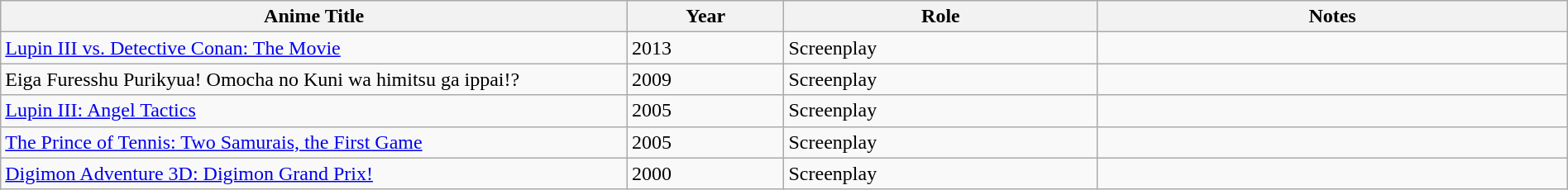<table class="wikitable sortable" style="width: 100%;">
<tr>
<th style="width: 40%;">Anime Title</th>
<th style="width: 10%;">Year</th>
<th style="width: 20%;">Role</th>
<th style="width: 30%;">Notes</th>
</tr>
<tr>
<td><a href='#'>Lupin III vs. Detective Conan: The Movie</a></td>
<td>2013</td>
<td>Screenplay</td>
<td></td>
</tr>
<tr>
<td>Eiga Furesshu Purikyua! Omocha no Kuni wa himitsu ga ippai!?</td>
<td>2009</td>
<td>Screenplay</td>
<td></td>
</tr>
<tr>
<td><a href='#'>Lupin III: Angel Tactics</a></td>
<td>2005</td>
<td>Screenplay</td>
<td></td>
</tr>
<tr>
<td><a href='#'>The Prince of Tennis: Two Samurais, the First Game</a></td>
<td>2005</td>
<td>Screenplay</td>
<td></td>
</tr>
<tr>
<td><a href='#'>Digimon Adventure 3D: Digimon Grand Prix!</a></td>
<td>2000</td>
<td>Screenplay</td>
<td></td>
</tr>
</table>
